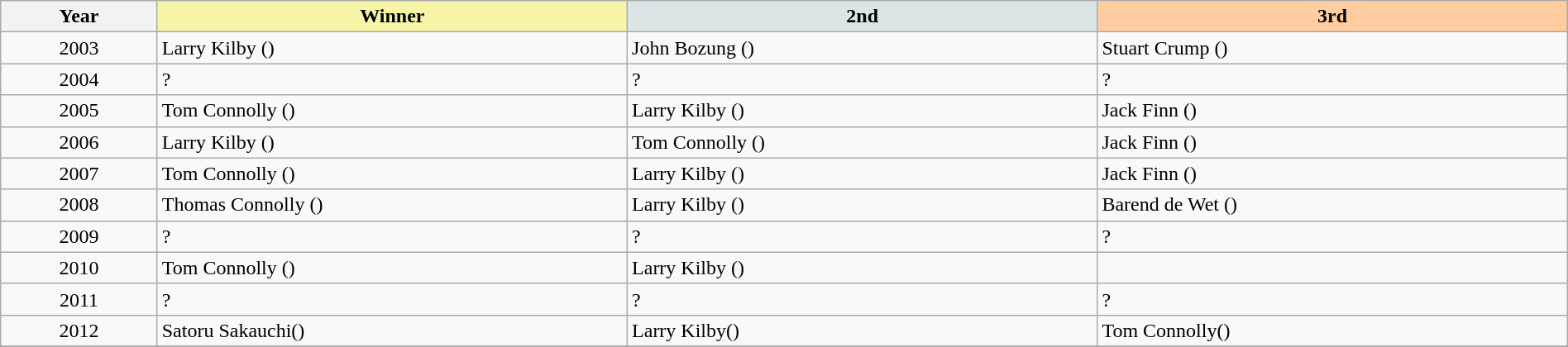<table class="wikitable" width=100%>
<tr>
<th width=10%>Year</th>
<th style="background-color: #F7F6A8;" width=30%>Winner</th>
<th style="background-color: #DCE5E5;" width=30%>2nd</th>
<th style="background-color: #FFCDA0;" width=30%>3rd</th>
</tr>
<tr>
<td align=center>2003 </td>
<td>Larry Kilby ()</td>
<td>John Bozung ()</td>
<td>Stuart Crump ()</td>
</tr>
<tr>
<td align=center>2004</td>
<td>?</td>
<td>?</td>
<td>?</td>
</tr>
<tr>
<td align=center>2005 </td>
<td>Tom Connolly ()</td>
<td>Larry Kilby ()</td>
<td>Jack Finn ()</td>
</tr>
<tr>
<td align=center>2006 </td>
<td>Larry Kilby ()</td>
<td>Tom Connolly ()</td>
<td>Jack Finn ()</td>
</tr>
<tr>
<td align=center>2007 </td>
<td>Tom Connolly ()</td>
<td>Larry Kilby ()</td>
<td>Jack Finn ()</td>
</tr>
<tr>
<td align=center>2008 </td>
<td>Thomas Connolly ()</td>
<td>Larry Kilby ()</td>
<td>Barend de Wet ()</td>
</tr>
<tr>
<td align=center>2009</td>
<td>?</td>
<td>?</td>
<td>?</td>
</tr>
<tr>
<td align=center>2010 </td>
<td>Tom Connolly ()</td>
<td>Larry Kilby ()</td>
<td></td>
</tr>
<tr>
<td align=center>2011</td>
<td>?</td>
<td>?</td>
<td>?</td>
</tr>
<tr>
<td align=center>2012 </td>
<td>Satoru Sakauchi()</td>
<td>Larry Kilby()</td>
<td>Tom Connolly()</td>
</tr>
<tr>
</tr>
</table>
